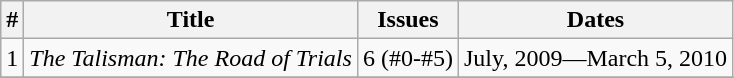<table class="wikitable">
<tr>
<th>#</th>
<th>Title</th>
<th>Issues</th>
<th>Dates</th>
</tr>
<tr>
<td>1</td>
<td><em>The Talisman: The Road of Trials</em></td>
<td>6 (#0-#5)</td>
<td>July, 2009—March 5, 2010</td>
</tr>
<tr>
</tr>
</table>
